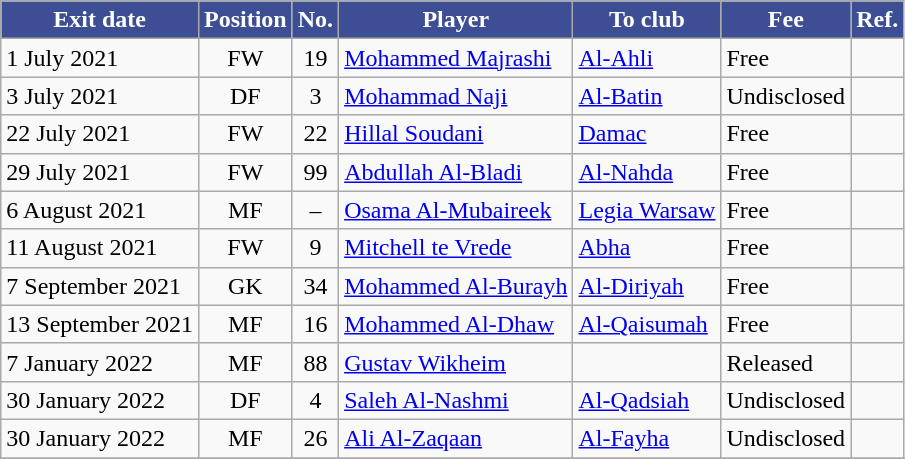<table class="wikitable sortable">
<tr>
<th style="background:#3D4E94; color:#FFFFFF;"><strong>Exit date</strong></th>
<th style="background:#3D4E94; color:#FFFFFF;"><strong>Position</strong></th>
<th style="background:#3D4E94; color:#FFFFFF;"><strong>No.</strong></th>
<th style="background:#3D4E94; color:#FFFFFF;"><strong>Player</strong></th>
<th style="background:#3D4E94; color:#FFFFFF;"><strong>To club</strong></th>
<th style="background:#3D4E94; color:#FFFFFF;"><strong>Fee</strong></th>
<th style="background:#3D4E94; color:#FFFFFF;"><strong>Ref.</strong></th>
</tr>
<tr>
<td>1 July 2021</td>
<td style="text-align:center;">FW</td>
<td style="text-align:center;">19</td>
<td style="text-align:left;"> <a href='#'>Mohammed Majrashi</a></td>
<td style="text-align:left;"> <a href='#'>Al-Ahli</a></td>
<td>Free</td>
<td></td>
</tr>
<tr>
<td>3 July 2021</td>
<td style="text-align:center;">DF</td>
<td style="text-align:center;">3</td>
<td style="text-align:left;"> <a href='#'>Mohammad Naji</a></td>
<td style="text-align:left;"> <a href='#'>Al-Batin</a></td>
<td>Undisclosed</td>
<td></td>
</tr>
<tr>
<td>22 July 2021</td>
<td style="text-align:center;">FW</td>
<td style="text-align:center;">22</td>
<td style="text-align:left;"> <a href='#'>Hillal Soudani</a></td>
<td style="text-align:left;"> <a href='#'>Damac</a></td>
<td>Free</td>
<td></td>
</tr>
<tr>
<td>29 July 2021</td>
<td style="text-align:center;">FW</td>
<td style="text-align:center;">99</td>
<td style="text-align:left;"> <a href='#'>Abdullah Al-Bladi</a></td>
<td style="text-align:left;"> <a href='#'>Al-Nahda</a></td>
<td>Free</td>
<td></td>
</tr>
<tr>
<td>6 August 2021</td>
<td style="text-align:center;">MF</td>
<td style="text-align:center;">–</td>
<td style="text-align:left;"> <a href='#'>Osama Al-Mubaireek</a></td>
<td style="text-align:left;"> <a href='#'>Legia Warsaw</a></td>
<td>Free</td>
<td></td>
</tr>
<tr>
<td>11 August 2021</td>
<td style="text-align:center;">FW</td>
<td style="text-align:center;">9</td>
<td style="text-align:left;"> <a href='#'>Mitchell te Vrede</a></td>
<td style="text-align:left;"> <a href='#'>Abha</a></td>
<td>Free</td>
<td></td>
</tr>
<tr>
<td>7 September 2021</td>
<td style="text-align:center;">GK</td>
<td style="text-align:center;">34</td>
<td style="text-align:left;"> <a href='#'>Mohammed Al-Burayh</a></td>
<td style="text-align:left;"> <a href='#'>Al-Diriyah</a></td>
<td>Free</td>
<td></td>
</tr>
<tr>
<td>13 September 2021</td>
<td style="text-align:center;">MF</td>
<td style="text-align:center;">16</td>
<td style="text-align:left;"> <a href='#'>Mohammed Al-Dhaw</a></td>
<td style="text-align:left;"> <a href='#'>Al-Qaisumah</a></td>
<td>Free</td>
<td></td>
</tr>
<tr>
<td>7 January 2022</td>
<td style="text-align:center;">MF</td>
<td style="text-align:center;">88</td>
<td style="text-align:left;"> <a href='#'>Gustav Wikheim</a></td>
<td style="text-align:left;"></td>
<td>Released</td>
<td></td>
</tr>
<tr>
<td>30 January 2022</td>
<td style="text-align:center;">DF</td>
<td style="text-align:center;">4</td>
<td style="text-align:left;"> <a href='#'>Saleh Al-Nashmi</a></td>
<td style="text-align:left;"> <a href='#'>Al-Qadsiah</a></td>
<td>Undisclosed</td>
<td></td>
</tr>
<tr>
<td>30 January 2022</td>
<td style="text-align:center;">MF</td>
<td style="text-align:center;">26</td>
<td style="text-align:left;"> <a href='#'>Ali Al-Zaqaan</a></td>
<td style="text-align:left;"> <a href='#'>Al-Fayha</a></td>
<td>Undisclosed</td>
<td></td>
</tr>
<tr>
</tr>
</table>
